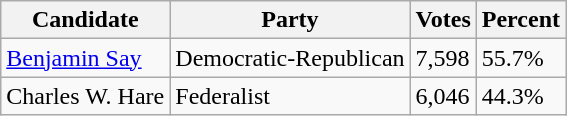<table class=wikitable>
<tr>
<th>Candidate</th>
<th>Party</th>
<th>Votes</th>
<th>Percent</th>
</tr>
<tr>
<td><a href='#'>Benjamin Say</a></td>
<td>Democratic-Republican</td>
<td>7,598</td>
<td>55.7%</td>
</tr>
<tr>
<td>Charles W. Hare</td>
<td>Federalist</td>
<td>6,046</td>
<td>44.3%</td>
</tr>
</table>
